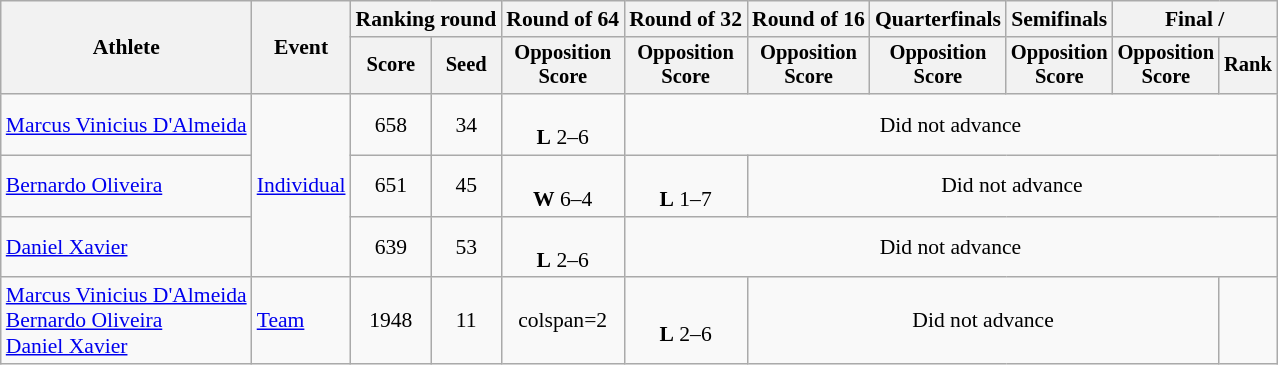<table class="wikitable" style="font-size:90%">
<tr>
<th rowspan=2>Athlete</th>
<th rowspan=2>Event</th>
<th colspan="2">Ranking round</th>
<th>Round of 64</th>
<th>Round of 32</th>
<th>Round of 16</th>
<th>Quarterfinals</th>
<th>Semifinals</th>
<th colspan="2">Final / </th>
</tr>
<tr style="font-size:95%">
<th>Score</th>
<th>Seed</th>
<th>Opposition<br>Score</th>
<th>Opposition<br>Score</th>
<th>Opposition<br>Score</th>
<th>Opposition<br>Score</th>
<th>Opposition<br>Score</th>
<th>Opposition<br>Score</th>
<th>Rank</th>
</tr>
<tr align=center>
<td align=left><a href='#'>Marcus Vinicius D'Almeida</a></td>
<td align=left rowspan=3><a href='#'>Individual</a></td>
<td>658</td>
<td>34</td>
<td><br><strong>L</strong> 2–6</td>
<td colspan=6>Did not advance</td>
</tr>
<tr align=center>
<td align=left><a href='#'>Bernardo Oliveira</a></td>
<td>651</td>
<td>45</td>
<td><br><strong>W</strong> 6–4</td>
<td><br><strong>L</strong> 1–7</td>
<td colspan=5>Did not advance</td>
</tr>
<tr align=center>
<td align=left><a href='#'>Daniel Xavier</a></td>
<td>639</td>
<td>53</td>
<td><br><strong>L</strong> 2–6</td>
<td colspan=6>Did not advance</td>
</tr>
<tr align=center>
<td align=left><a href='#'>Marcus Vinicius D'Almeida</a><br><a href='#'>Bernardo Oliveira</a><br><a href='#'>Daniel Xavier</a></td>
<td align=left><a href='#'>Team</a></td>
<td>1948</td>
<td>11</td>
<td>colspan=2 </td>
<td><br><strong>L</strong> 2–6</td>
<td colspan=4>Did not advance</td>
</tr>
</table>
